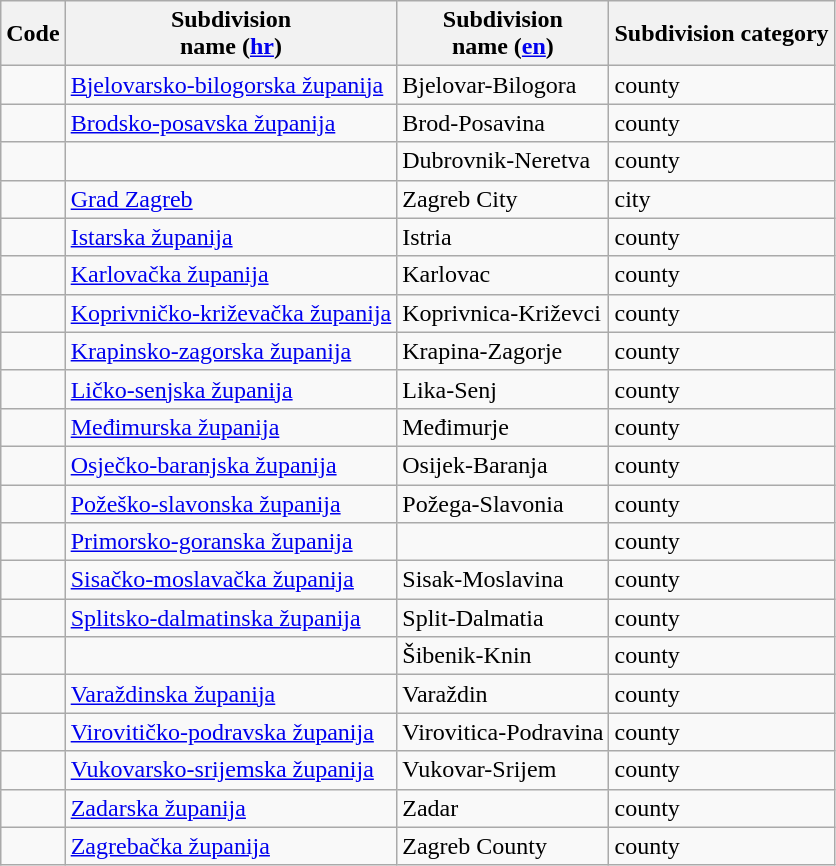<table class="wikitable sortable">
<tr>
<th>Code</th>
<th>Subdivision<br>name (<a href='#'>hr</a>)</th>
<th>Subdivision<br>name (<a href='#'>en</a>)</th>
<th>Subdivision category</th>
</tr>
<tr>
<td></td>
<td><a href='#'>Bjelovarsko-bilogorska županija</a></td>
<td>Bjelovar-Bilogora</td>
<td>county</td>
</tr>
<tr>
<td></td>
<td><a href='#'>Brodsko-posavska županija</a></td>
<td>Brod-Posavina</td>
<td>county</td>
</tr>
<tr>
<td></td>
<td></td>
<td>Dubrovnik-Neretva</td>
<td>county</td>
</tr>
<tr>
<td></td>
<td><a href='#'>Grad Zagreb</a></td>
<td>Zagreb City</td>
<td>city</td>
</tr>
<tr>
<td></td>
<td><a href='#'>Istarska županija</a></td>
<td>Istria</td>
<td>county</td>
</tr>
<tr>
<td></td>
<td><a href='#'>Karlovačka županija</a></td>
<td>Karlovac</td>
<td>county</td>
</tr>
<tr>
<td></td>
<td><a href='#'>Koprivničko-križevačka županija</a></td>
<td>Koprivnica-Križevci</td>
<td>county</td>
</tr>
<tr>
<td></td>
<td><a href='#'>Krapinsko-zagorska županija</a></td>
<td>Krapina-Zagorje</td>
<td>county</td>
</tr>
<tr>
<td></td>
<td><a href='#'>Ličko-senjska županija</a></td>
<td>Lika-Senj</td>
<td>county</td>
</tr>
<tr>
<td></td>
<td><a href='#'>Međimurska županija</a></td>
<td>Međimurje</td>
<td>county</td>
</tr>
<tr>
<td></td>
<td><a href='#'>Osječko-baranjska županija</a></td>
<td>Osijek-Baranja</td>
<td>county</td>
</tr>
<tr>
<td></td>
<td><a href='#'>Požeško-slavonska županija</a></td>
<td>Požega-Slavonia</td>
<td>county</td>
</tr>
<tr>
<td></td>
<td><a href='#'>Primorsko-goranska županija</a></td>
<td></td>
<td>county</td>
</tr>
<tr>
<td></td>
<td><a href='#'>Sisačko-moslavačka županija</a></td>
<td>Sisak-Moslavina</td>
<td>county</td>
</tr>
<tr>
<td></td>
<td><a href='#'>Splitsko-dalmatinska županija</a></td>
<td>Split-Dalmatia</td>
<td>county</td>
</tr>
<tr>
<td></td>
<td></td>
<td>Šibenik-Knin</td>
<td>county</td>
</tr>
<tr>
<td></td>
<td><a href='#'>Varaždinska županija</a></td>
<td>Varaždin</td>
<td>county</td>
</tr>
<tr>
<td></td>
<td><a href='#'>Virovitičko-podravska županija</a></td>
<td>Virovitica-Podravina</td>
<td>county</td>
</tr>
<tr>
<td></td>
<td><a href='#'>Vukovarsko-srijemska županija</a></td>
<td>Vukovar-Srijem</td>
<td>county</td>
</tr>
<tr>
<td></td>
<td><a href='#'>Zadarska županija</a></td>
<td>Zadar</td>
<td>county</td>
</tr>
<tr>
<td></td>
<td><a href='#'>Zagrebačka županija</a></td>
<td>Zagreb County</td>
<td>county</td>
</tr>
</table>
